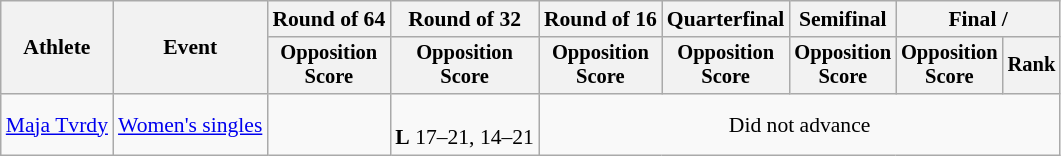<table class=wikitable style="font-size:90%">
<tr>
<th rowspan="2">Athlete</th>
<th rowspan="2">Event</th>
<th>Round of 64</th>
<th>Round of 32</th>
<th>Round of 16</th>
<th>Quarterfinal</th>
<th>Semifinal</th>
<th colspan=2>Final / </th>
</tr>
<tr style="font-size:95%">
<th>Opposition<br>Score</th>
<th>Opposition<br>Score</th>
<th>Opposition<br>Score</th>
<th>Opposition<br>Score</th>
<th>Opposition<br>Score</th>
<th>Opposition<br>Score</th>
<th>Rank</th>
</tr>
<tr align=center>
<td align=left><a href='#'>Maja Tvrdy</a></td>
<td align=left><a href='#'>Women's singles</a></td>
<td></td>
<td><br><strong>L</strong> 17–21, 14–21</td>
<td colspan=5>Did not advance</td>
</tr>
</table>
